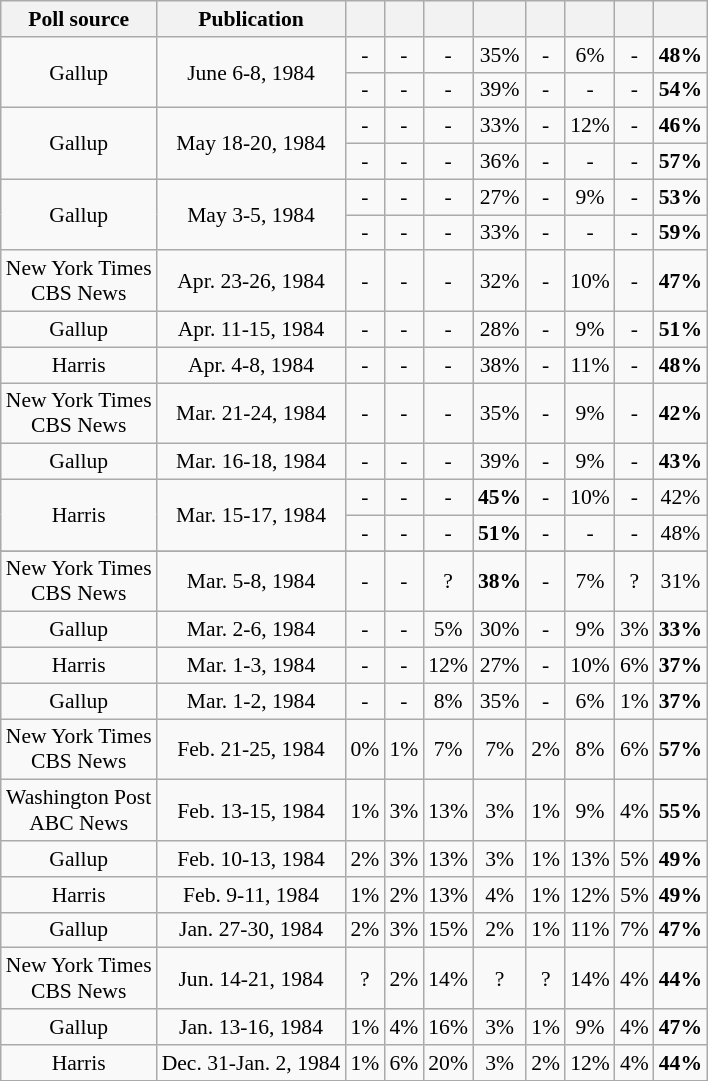<table class="wikitable" style="font-size:90%; text-align:center">
<tr>
<th>Poll source</th>
<th>Publication</th>
<th></th>
<th></th>
<th></th>
<th></th>
<th></th>
<th></th>
<th></th>
<th></th>
</tr>
<tr>
<td rowspan=2>Gallup</td>
<td rowspan=2>June 6-8, 1984</td>
<td>-</td>
<td>-</td>
<td>-</td>
<td>35%</td>
<td>-</td>
<td>6%</td>
<td>-</td>
<td><strong>48%</strong></td>
</tr>
<tr>
<td>-</td>
<td>-</td>
<td>-</td>
<td>39%</td>
<td>-</td>
<td>-</td>
<td>-</td>
<td><strong>54%</strong></td>
</tr>
<tr>
<td rowspan=2>Gallup</td>
<td rowspan=2>May 18-20, 1984</td>
<td>-</td>
<td>-</td>
<td>-</td>
<td>33%</td>
<td>-</td>
<td>12%</td>
<td>-</td>
<td><strong>46%</strong></td>
</tr>
<tr>
<td>-</td>
<td>-</td>
<td>-</td>
<td>36%</td>
<td>-</td>
<td>-</td>
<td>-</td>
<td><strong>57%</strong></td>
</tr>
<tr>
<td rowspan=2>Gallup</td>
<td rowspan=2>May 3-5, 1984</td>
<td>-</td>
<td>-</td>
<td>-</td>
<td>27%</td>
<td>-</td>
<td>9%</td>
<td>-</td>
<td><strong>53%</strong></td>
</tr>
<tr>
<td>-</td>
<td>-</td>
<td>-</td>
<td>33%</td>
<td>-</td>
<td>-</td>
<td>-</td>
<td><strong>59%</strong></td>
</tr>
<tr>
<td>New York Times<br>CBS News</td>
<td>Apr. 23-26, 1984</td>
<td>-</td>
<td>-</td>
<td>-</td>
<td>32%</td>
<td>-</td>
<td>10%</td>
<td>-</td>
<td><strong>47%</strong></td>
</tr>
<tr>
<td>Gallup</td>
<td>Apr. 11-15, 1984</td>
<td>-</td>
<td>-</td>
<td>-</td>
<td>28%</td>
<td>-</td>
<td>9%</td>
<td>-</td>
<td><strong>51%</strong></td>
</tr>
<tr>
<td>Harris</td>
<td>Apr. 4-8, 1984</td>
<td>-</td>
<td>-</td>
<td>-</td>
<td>38%</td>
<td>-</td>
<td>11%</td>
<td>-</td>
<td><strong>48%</strong></td>
</tr>
<tr>
<td>New York Times<br>CBS News</td>
<td>Mar. 21-24, 1984</td>
<td>-</td>
<td>-</td>
<td>-</td>
<td>35%</td>
<td>-</td>
<td>9%</td>
<td>-</td>
<td><strong>42%</strong></td>
</tr>
<tr>
<td>Gallup</td>
<td>Mar. 16-18, 1984</td>
<td>-</td>
<td>-</td>
<td>-</td>
<td>39%</td>
<td>-</td>
<td>9%</td>
<td>-</td>
<td><strong>43%</strong></td>
</tr>
<tr>
<td rowspan=2>Harris</td>
<td rowspan=2>Mar. 15-17, 1984</td>
<td>-</td>
<td>-</td>
<td>-</td>
<td><strong>45%</strong></td>
<td>-</td>
<td>10%</td>
<td>-</td>
<td>42%</td>
</tr>
<tr>
<td>-</td>
<td>-</td>
<td>-</td>
<td><strong>51%</strong></td>
<td>-</td>
<td>-</td>
<td>-</td>
<td>48%</td>
</tr>
<tr>
</tr>
<tr>
<td>New York Times<br>CBS News</td>
<td>Mar. 5-8, 1984</td>
<td>-</td>
<td>-</td>
<td>?</td>
<td><strong>38%</strong></td>
<td>-</td>
<td>7%</td>
<td>?</td>
<td>31%</td>
</tr>
<tr>
<td>Gallup</td>
<td>Mar. 2-6, 1984</td>
<td>-</td>
<td>-</td>
<td>5%</td>
<td>30%</td>
<td>-</td>
<td>9%</td>
<td>3%</td>
<td><strong>33%</strong></td>
</tr>
<tr>
<td>Harris</td>
<td>Mar. 1-3, 1984</td>
<td>-</td>
<td>-</td>
<td>12%</td>
<td>27%</td>
<td>-</td>
<td>10%</td>
<td>6%</td>
<td><strong>37%</strong></td>
</tr>
<tr>
<td>Gallup</td>
<td>Mar. 1-2, 1984</td>
<td>-</td>
<td>-</td>
<td>8%</td>
<td>35%</td>
<td>-</td>
<td>6%</td>
<td>1%</td>
<td><strong>37%</strong></td>
</tr>
<tr>
<td>New York Times<br>CBS News</td>
<td>Feb. 21-25, 1984</td>
<td>0%</td>
<td>1%</td>
<td>7%</td>
<td>7%</td>
<td>2%</td>
<td>8%</td>
<td>6%</td>
<td><strong>57%</strong></td>
</tr>
<tr>
<td>Washington Post<br>ABC News</td>
<td>Feb. 13-15, 1984</td>
<td>1%</td>
<td>3%</td>
<td>13%</td>
<td>3%</td>
<td>1%</td>
<td>9%</td>
<td>4%</td>
<td><strong>55%</strong></td>
</tr>
<tr>
<td>Gallup</td>
<td>Feb. 10-13, 1984</td>
<td>2%</td>
<td>3%</td>
<td>13%</td>
<td>3%</td>
<td>1%</td>
<td>13%</td>
<td>5%</td>
<td><strong>49%</strong></td>
</tr>
<tr>
<td>Harris</td>
<td>Feb. 9-11, 1984</td>
<td>1%</td>
<td>2%</td>
<td>13%</td>
<td>4%</td>
<td>1%</td>
<td>12%</td>
<td>5%</td>
<td><strong>49%</strong></td>
</tr>
<tr>
<td>Gallup</td>
<td>Jan. 27-30, 1984</td>
<td>2%</td>
<td>3%</td>
<td>15%</td>
<td>2%</td>
<td>1%</td>
<td>11%</td>
<td>7%</td>
<td><strong>47%</strong></td>
</tr>
<tr>
<td>New York Times<br>CBS News</td>
<td>Jun. 14-21, 1984</td>
<td>?</td>
<td>2%</td>
<td>14%</td>
<td>?</td>
<td>?</td>
<td>14%</td>
<td>4%</td>
<td><strong>44%</strong></td>
</tr>
<tr>
<td>Gallup</td>
<td>Jan. 13-16, 1984</td>
<td>1%</td>
<td>4%</td>
<td>16%</td>
<td>3%</td>
<td>1%</td>
<td>9%</td>
<td>4%</td>
<td><strong>47%</strong></td>
</tr>
<tr>
<td>Harris</td>
<td>Dec. 31-Jan. 2, 1984</td>
<td>1%</td>
<td>6%</td>
<td>20%</td>
<td>3%</td>
<td>2%</td>
<td>12%</td>
<td>4%</td>
<td><strong>44%</strong></td>
</tr>
<tr>
</tr>
</table>
